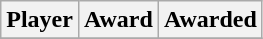<table class="wikitable sortable">
<tr>
<th>Player</th>
<th>Award</th>
<th data-sort-type="date">Awarded</th>
</tr>
<tr>
</tr>
</table>
